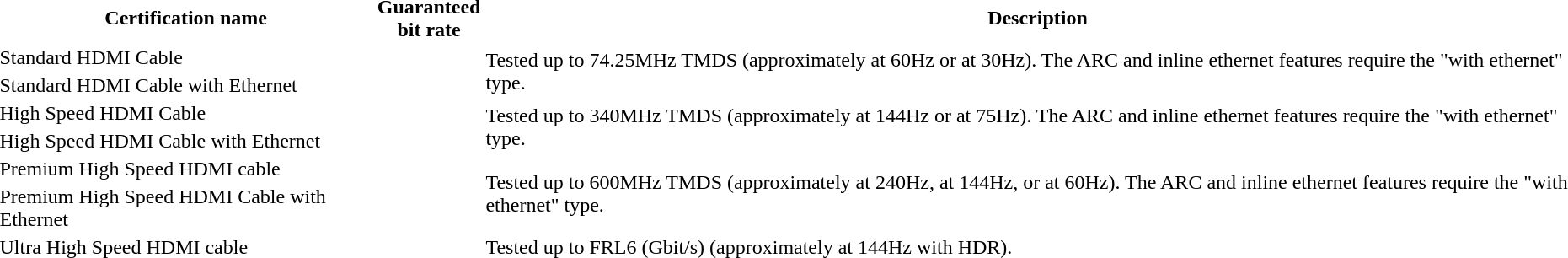<table>
<tr>
<th>Certification name</th>
<th>Guaranteed<br>bit rate</th>
<th>Description</th>
</tr>
<tr>
<td>Standard HDMI Cable</td>
<td rowspan="2" style="text-align:right; "></td>
<td rowspan="2">Tested up to 74.25MHz TMDS (approximately  at 60Hz or  at 30Hz). The ARC and inline ethernet features require the "with ethernet" type.</td>
</tr>
<tr>
<td>Standard HDMI Cable with Ethernet</td>
</tr>
<tr>
<td>High Speed HDMI Cable</td>
<td rowspan="2" style="text-align:right"></td>
<td rowspan="2">Tested up to 340MHz TMDS (approximately  at 144Hz or  at 75Hz). The ARC and inline ethernet features require the "with ethernet" type.</td>
</tr>
<tr>
<td>High Speed HDMI Cable with Ethernet</td>
</tr>
<tr>
<td>Premium High Speed HDMI cable</td>
<td rowspan="2" style="text-align:right"></td>
<td rowspan="2">Tested up to 600MHz TMDS (approximately  at 240Hz,  at 144Hz, or  at 60Hz). The ARC and inline ethernet features require the "with ethernet" type.</td>
</tr>
<tr>
<td>Premium High Speed HDMI Cable with Ethernet</td>
</tr>
<tr>
<td>Ultra High Speed HDMI cable</td>
<td style="text-align:right"></td>
<td>Tested up to FRL6 (Gbit/s) (approximately  at 144Hz with HDR).</td>
</tr>
</table>
